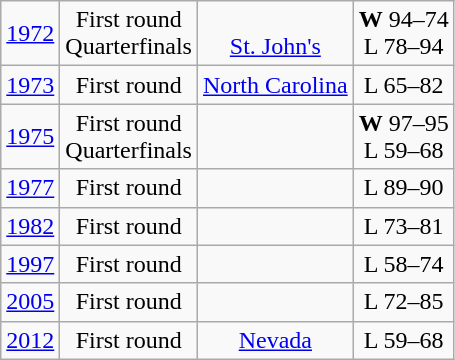<table class="wikitable" style="text-align:center">
<tr>
<td><a href='#'>1972</a></td>
<td>First round<br>Quarterfinals</td>
<td><br><a href='#'>St. John's</a></td>
<td><strong>W</strong> 94–74<br>L 78–94</td>
</tr>
<tr>
<td><a href='#'>1973</a></td>
<td>First round</td>
<td><a href='#'>North Carolina</a></td>
<td>L 65–82</td>
</tr>
<tr>
<td><a href='#'>1975</a></td>
<td>First round<br>Quarterfinals</td>
<td><br></td>
<td><strong>W</strong> 97–95<br>L 59–68</td>
</tr>
<tr>
<td><a href='#'>1977</a></td>
<td>First round</td>
<td></td>
<td>L 89–90</td>
</tr>
<tr>
<td><a href='#'>1982</a></td>
<td>First round</td>
<td></td>
<td>L 73–81</td>
</tr>
<tr>
<td><a href='#'>1997</a></td>
<td>First round</td>
<td></td>
<td>L 58–74</td>
</tr>
<tr>
<td><a href='#'>2005</a></td>
<td>First round</td>
<td></td>
<td>L 72–85</td>
</tr>
<tr>
<td><a href='#'>2012</a></td>
<td>First round</td>
<td><a href='#'>Nevada</a></td>
<td>L 59–68</td>
</tr>
</table>
